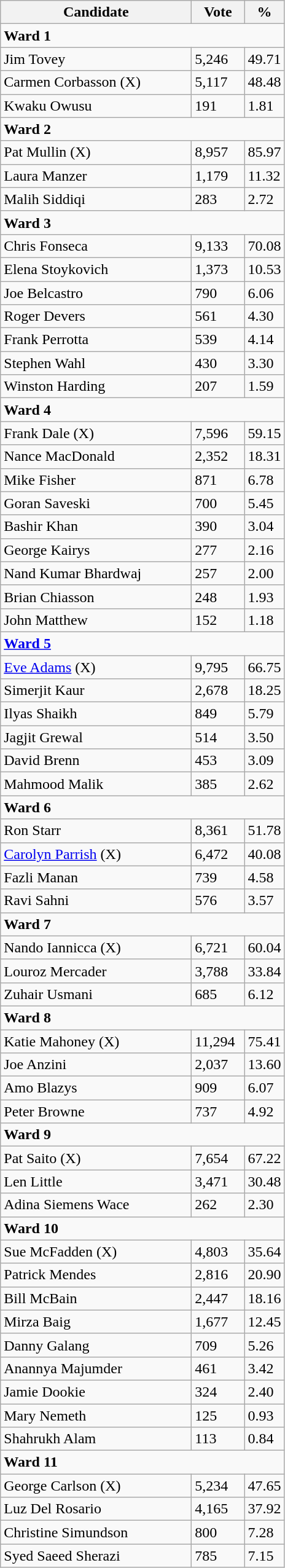<table class="wikitable">
<tr>
<th bgcolor="#DDDDFF" width="200px">Candidate</th>
<th bgcolor="#DDDDFF" width="50px">Vote</th>
<th bgcolor="#DDDDFF" width="30px">%</th>
</tr>
<tr>
<td colspan="4"><strong>Ward 1</strong></td>
</tr>
<tr>
<td>Jim Tovey</td>
<td>5,246</td>
<td>49.71</td>
</tr>
<tr>
<td>Carmen Corbasson (X)</td>
<td>5,117</td>
<td>48.48</td>
</tr>
<tr>
<td>Kwaku Owusu</td>
<td>191</td>
<td>1.81</td>
</tr>
<tr>
<td colspan="4"><strong>Ward 2</strong></td>
</tr>
<tr>
<td>Pat Mullin (X)</td>
<td>8,957</td>
<td>85.97</td>
</tr>
<tr>
<td>Laura Manzer</td>
<td>1,179</td>
<td>11.32</td>
</tr>
<tr>
<td>Malih Siddiqi</td>
<td>283</td>
<td>2.72</td>
</tr>
<tr>
<td colspan="4"><strong>Ward 3</strong></td>
</tr>
<tr>
<td>Chris Fonseca</td>
<td>9,133</td>
<td>70.08</td>
</tr>
<tr>
<td>Elena Stoykovich</td>
<td>1,373</td>
<td>10.53</td>
</tr>
<tr>
<td>Joe Belcastro</td>
<td>790</td>
<td>6.06</td>
</tr>
<tr>
<td>Roger Devers</td>
<td>561</td>
<td>4.30</td>
</tr>
<tr>
<td>Frank Perrotta</td>
<td>539</td>
<td>4.14</td>
</tr>
<tr>
<td>Stephen Wahl</td>
<td>430</td>
<td>3.30</td>
</tr>
<tr>
<td>Winston Harding</td>
<td>207</td>
<td>1.59</td>
</tr>
<tr>
<td colspan="4"><strong>Ward 4</strong></td>
</tr>
<tr>
<td>Frank Dale (X)</td>
<td>7,596</td>
<td>59.15</td>
</tr>
<tr>
<td>Nance MacDonald</td>
<td>2,352</td>
<td>18.31</td>
</tr>
<tr>
<td>Mike Fisher</td>
<td>871</td>
<td>6.78</td>
</tr>
<tr>
<td>Goran Saveski</td>
<td>700</td>
<td>5.45</td>
</tr>
<tr>
<td>Bashir Khan</td>
<td>390</td>
<td>3.04</td>
</tr>
<tr>
<td>George Kairys</td>
<td>277</td>
<td>2.16</td>
</tr>
<tr>
<td>Nand Kumar Bhardwaj</td>
<td>257</td>
<td>2.00</td>
</tr>
<tr>
<td>Brian Chiasson</td>
<td>248</td>
<td>1.93</td>
</tr>
<tr>
<td>John Matthew</td>
<td>152</td>
<td>1.18</td>
</tr>
<tr>
<td colspan="4"><strong><a href='#'>Ward 5</a></strong></td>
</tr>
<tr>
<td><a href='#'>Eve Adams</a> (X)</td>
<td>9,795</td>
<td>66.75</td>
</tr>
<tr>
<td>Simerjit Kaur</td>
<td>2,678</td>
<td>18.25</td>
</tr>
<tr>
<td>Ilyas Shaikh</td>
<td>849</td>
<td>5.79</td>
</tr>
<tr>
<td>Jagjit Grewal</td>
<td>514</td>
<td>3.50</td>
</tr>
<tr>
<td>David Brenn</td>
<td>453</td>
<td>3.09</td>
</tr>
<tr>
<td>Mahmood Malik</td>
<td>385</td>
<td>2.62</td>
</tr>
<tr>
<td colspan="4"><strong>Ward 6</strong></td>
</tr>
<tr>
<td>Ron Starr</td>
<td>8,361</td>
<td>51.78</td>
</tr>
<tr>
<td><a href='#'>Carolyn Parrish</a> (X)</td>
<td>6,472</td>
<td>40.08</td>
</tr>
<tr>
<td>Fazli Manan</td>
<td>739</td>
<td>4.58</td>
</tr>
<tr>
<td>Ravi Sahni</td>
<td>576</td>
<td>3.57</td>
</tr>
<tr>
<td colspan="4"><strong>Ward 7</strong></td>
</tr>
<tr>
<td>Nando Iannicca (X)</td>
<td>6,721</td>
<td>60.04</td>
</tr>
<tr>
<td>Louroz Mercader</td>
<td>3,788</td>
<td>33.84</td>
</tr>
<tr>
<td>Zuhair Usmani</td>
<td>685</td>
<td>6.12</td>
</tr>
<tr>
<td colspan="4"><strong>Ward 8</strong></td>
</tr>
<tr>
<td>Katie Mahoney (X)</td>
<td>11,294</td>
<td>75.41</td>
</tr>
<tr>
<td>Joe Anzini</td>
<td>2,037</td>
<td>13.60</td>
</tr>
<tr>
<td>Amo Blazys</td>
<td>909</td>
<td>6.07</td>
</tr>
<tr>
<td>Peter Browne</td>
<td>737</td>
<td>4.92</td>
</tr>
<tr>
<td colspan="4"><strong>Ward 9</strong></td>
</tr>
<tr>
<td>Pat Saito (X)</td>
<td>7,654</td>
<td>67.22</td>
</tr>
<tr>
<td>Len Little</td>
<td>3,471</td>
<td>30.48</td>
</tr>
<tr>
<td>Adina Siemens Wace</td>
<td>262</td>
<td>2.30</td>
</tr>
<tr>
<td colspan="4"><strong>Ward 10</strong></td>
</tr>
<tr>
<td>Sue McFadden (X)</td>
<td>4,803</td>
<td>35.64</td>
</tr>
<tr>
<td>Patrick Mendes</td>
<td>2,816</td>
<td>20.90</td>
</tr>
<tr>
<td>Bill McBain</td>
<td>2,447</td>
<td>18.16</td>
</tr>
<tr>
<td>Mirza Baig</td>
<td>1,677</td>
<td>12.45</td>
</tr>
<tr>
<td>Danny Galang</td>
<td>709</td>
<td>5.26</td>
</tr>
<tr>
<td>Anannya Majumder</td>
<td>461</td>
<td>3.42</td>
</tr>
<tr>
<td>Jamie Dookie</td>
<td>324</td>
<td>2.40</td>
</tr>
<tr>
<td>Mary Nemeth</td>
<td>125</td>
<td>0.93</td>
</tr>
<tr>
<td>Shahrukh Alam</td>
<td>113</td>
<td>0.84</td>
</tr>
<tr>
<td colspan="4"><strong>Ward 11</strong></td>
</tr>
<tr>
<td>George Carlson (X)</td>
<td>5,234</td>
<td>47.65</td>
</tr>
<tr>
<td>Luz Del Rosario</td>
<td>4,165</td>
<td>37.92</td>
</tr>
<tr>
<td>Christine Simundson</td>
<td>800</td>
<td>7.28</td>
</tr>
<tr>
<td>Syed Saeed Sherazi</td>
<td>785</td>
<td>7.15</td>
</tr>
</table>
